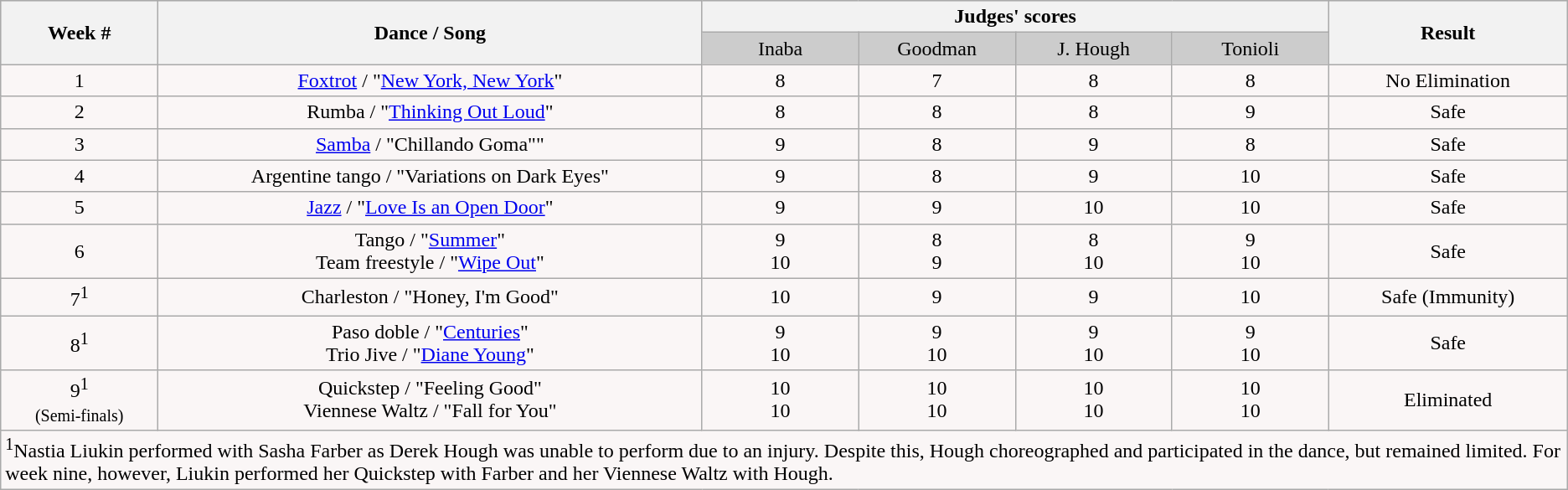<table class="wikitable collapsible collapsed">
<tr style="text-align: center; background:#ccc;">
<th rowspan="2">Week #</th>
<th rowspan="2">Dance / Song</th>
<th colspan="4">Judges' scores</th>
<th rowspan="2">Result</th>
</tr>
<tr style="text-align: center; background:#ccc;">
<td style="width:10%; ">Inaba</td>
<td style="width:10%; ">Goodman</td>
<td style="width:10%; ">J. Hough</td>
<td style="width:10%; ">Tonioli</td>
</tr>
<tr style="text-align: center; background:#faf6f6;">
<td>1</td>
<td><a href='#'>Foxtrot</a> / "<a href='#'>New York, New York</a>"</td>
<td>8</td>
<td>7</td>
<td>8</td>
<td>8</td>
<td>No Elimination</td>
</tr>
<tr style="text-align: center; background:#faf6f6;">
<td>2</td>
<td>Rumba / "<a href='#'>Thinking Out Loud</a>"</td>
<td>8</td>
<td>8</td>
<td>8</td>
<td>9</td>
<td>Safe</td>
</tr>
<tr style="text-align: center; background:#faf6f6;">
<td>3</td>
<td><a href='#'>Samba</a> / "Chillando Goma""</td>
<td>9</td>
<td>8</td>
<td>9</td>
<td>8</td>
<td>Safe</td>
</tr>
<tr style="text-align: center; background:#faf6f6;">
<td>4</td>
<td>Argentine tango / "Variations on Dark Eyes"</td>
<td>9</td>
<td>8</td>
<td>9</td>
<td>10</td>
<td>Safe</td>
</tr>
<tr style="text-align: center; background:#faf6f6;">
<td>5</td>
<td><a href='#'>Jazz</a> / "<a href='#'>Love Is an Open Door</a>"</td>
<td>9</td>
<td>9</td>
<td>10</td>
<td>10</td>
<td>Safe</td>
</tr>
<tr style="text-align: center; background:#faf6f6;">
<td>6</td>
<td>Tango / "<a href='#'>Summer</a>" <br> Team freestyle / "<a href='#'>Wipe Out</a>"</td>
<td>9<br>10</td>
<td>8<br>9</td>
<td>8<br>10</td>
<td>9<br>10</td>
<td>Safe</td>
</tr>
<tr style="text-align: center; background:#faf6f6;">
<td>7<sup>1</sup></td>
<td>Charleston / "Honey, I'm Good"</td>
<td>10</td>
<td>9</td>
<td>9</td>
<td>10</td>
<td>Safe (Immunity)</td>
</tr>
<tr style="text-align: center; background:#faf6f6;">
<td>8<sup>1</sup></td>
<td>Paso doble / "<a href='#'>Centuries</a>" <br> Trio Jive / "<a href='#'>Diane Young</a>"</td>
<td>9<br>10</td>
<td>9<br>10</td>
<td>9<br>10</td>
<td>9<br>10</td>
<td>Safe</td>
</tr>
<tr style="text-align: center; background:#faf6f6;">
<td>9<sup>1</sup><br><small>(Semi-finals)</small></td>
<td>Quickstep / "Feeling Good" <br> Viennese Waltz / "Fall for You"</td>
<td>10<br>10</td>
<td>10<br>10</td>
<td>10<br>10</td>
<td>10<br>10</td>
<td>Eliminated</td>
</tr>
<tr>
<td colspan="7" style="background:#faf6f6; text-align:left;"><sup>1</sup>Nastia Liukin performed with Sasha Farber as Derek Hough was unable to perform due to an injury. Despite this, Hough choreographed and participated in the dance, but remained limited. For week nine, however, Liukin performed her Quickstep with Farber and her Viennese Waltz with Hough.</td>
</tr>
</table>
